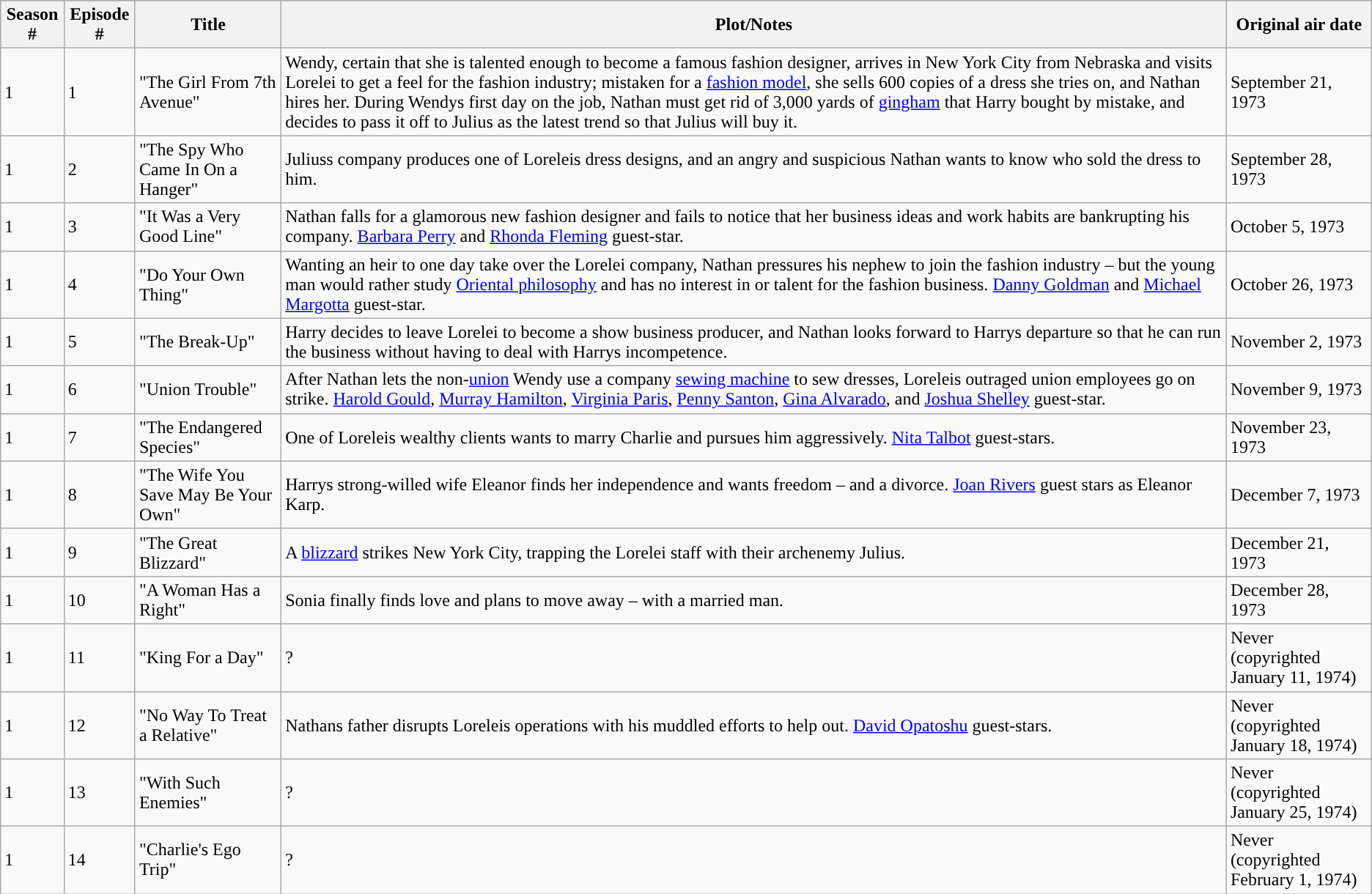<table class="wikitable">
<tr bgcolor="#CCCCCC">
<th>Season #</th>
<th>Episode #</th>
<th>Title</th>
<th>Plot/Notes</th>
<th>Original air date</th>
</tr>
<tr>
<td>1</td>
<td>1</td>
<td>"The Girl From 7th Avenue"</td>
<td>Wendy, certain that she is talented enough to become a famous fashion designer, arrives in New York City from Nebraska and visits Lorelei to get a feel for the fashion industry; mistaken for a <a href='#'>fashion model</a>, she sells 600 copies of a dress she tries on, and Nathan hires her. During Wendys first day on the job, Nathan must get rid of 3,000 yards of <a href='#'>gingham</a> that Harry bought by mistake, and decides to pass it off to Julius as the latest trend so that Julius will buy it.</td>
<td>September 21, 1973</td>
</tr>
<tr>
<td>1</td>
<td>2</td>
<td>"The Spy Who Came In On a Hanger"</td>
<td>Juliuss company produces one of Loreleis dress designs, and an angry and suspicious Nathan wants to know who sold the dress to him.</td>
<td>September 28, 1973</td>
</tr>
<tr>
<td>1</td>
<td>3</td>
<td>"It Was a Very Good Line"</td>
<td>Nathan falls for a glamorous new fashion designer and fails to notice that her business ideas and work habits are bankrupting his company.  <a href='#'>Barbara Perry</a> and <a href='#'>Rhonda Fleming</a> guest-star.</td>
<td>October 5, 1973</td>
</tr>
<tr>
<td>1</td>
<td>4</td>
<td>"Do Your Own Thing"</td>
<td>Wanting an heir to one day take over the Lorelei company, Nathan pressures his nephew to join the fashion industry – but the young man would rather study <a href='#'>Oriental philosophy</a> and has no interest in or talent for the fashion business. <a href='#'>Danny Goldman</a> and <a href='#'>Michael Margotta</a> guest-star.</td>
<td>October 26, 1973</td>
</tr>
<tr>
<td>1</td>
<td>5</td>
<td>"The Break-Up"</td>
<td>Harry decides to leave Lorelei to become a show business producer, and Nathan looks forward to Harrys departure so that he can run the business without having to deal with Harrys incompetence.</td>
<td>November 2, 1973</td>
</tr>
<tr>
<td>1</td>
<td>6</td>
<td>"Union Trouble"</td>
<td>After Nathan lets the non-<a href='#'>union</a> Wendy use a company <a href='#'>sewing machine</a> to sew dresses, Loreleis outraged union employees go on strike. <a href='#'>Harold Gould</a>, <a href='#'>Murray Hamilton</a>, <a href='#'>Virginia Paris</a>, <a href='#'>Penny Santon</a>, <a href='#'>Gina Alvarado</a>, and <a href='#'>Joshua Shelley</a> guest-star.</td>
<td>November 9, 1973</td>
</tr>
<tr>
<td>1</td>
<td>7</td>
<td>"The Endangered Species"</td>
<td>One of Loreleis wealthy clients wants to marry Charlie and pursues him aggressively. <a href='#'>Nita Talbot</a> guest-stars.</td>
<td>November 23, 1973</td>
</tr>
<tr>
<td>1</td>
<td>8</td>
<td>"The Wife You Save May Be Your Own"</td>
<td>Harrys strong-willed wife Eleanor finds her independence and wants freedom – and a divorce. <a href='#'>Joan Rivers</a> guest stars as Eleanor Karp.</td>
<td>December 7, 1973</td>
</tr>
<tr>
<td>1</td>
<td>9</td>
<td>"The Great Blizzard"</td>
<td>A <a href='#'>blizzard</a> strikes New York City, trapping the Lorelei staff with their archenemy Julius.</td>
<td>December 21, 1973</td>
</tr>
<tr>
<td>1</td>
<td>10</td>
<td>"A Woman Has a Right"</td>
<td>Sonia finally finds love and plans to move away – with a married man.</td>
<td>December 28, 1973</td>
</tr>
<tr>
<td>1</td>
<td>11</td>
<td>"King For a Day"</td>
<td>?</td>
<td>Never (copyrighted January 11, 1974)</td>
</tr>
<tr>
<td>1</td>
<td>12</td>
<td>"No Way To Treat a Relative"</td>
<td>Nathans father disrupts Loreleis operations with his muddled efforts to help out. <a href='#'>David Opatoshu</a> guest-stars.</td>
<td>Never (copyrighted January 18, 1974)</td>
</tr>
<tr>
<td>1</td>
<td>13</td>
<td>"With Such Enemies"</td>
<td>?</td>
<td>Never (copyrighted January 25, 1974)</td>
</tr>
<tr>
<td>1</td>
<td>14</td>
<td>"Charlie's Ego Trip"</td>
<td>?</td>
<td>Never (copyrighted February 1, 1974)</td>
</tr>
</table>
